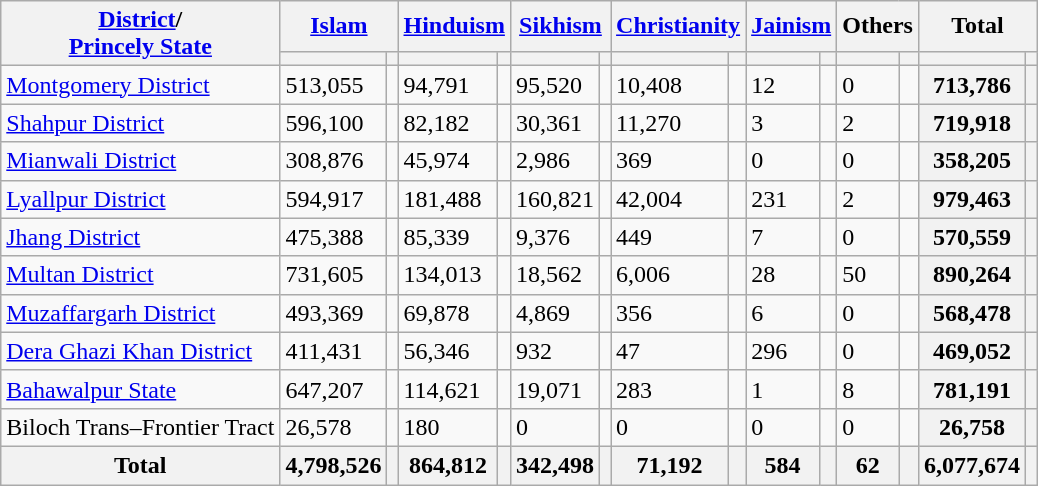<table class="wikitable sortable">
<tr>
<th rowspan="2"><a href='#'>District</a>/<br><a href='#'>Princely State</a></th>
<th colspan="2"><a href='#'>Islam</a> </th>
<th colspan="2"><a href='#'>Hinduism</a> </th>
<th colspan="2"><a href='#'>Sikhism</a> </th>
<th colspan="2"><a href='#'>Christianity</a> </th>
<th colspan="2"><a href='#'>Jainism</a> </th>
<th colspan="2">Others</th>
<th colspan="2">Total</th>
</tr>
<tr>
<th><a href='#'></a></th>
<th></th>
<th></th>
<th></th>
<th></th>
<th></th>
<th></th>
<th></th>
<th></th>
<th></th>
<th></th>
<th></th>
<th></th>
<th></th>
</tr>
<tr>
<td><a href='#'>Montgomery District</a></td>
<td>513,055</td>
<td></td>
<td>94,791</td>
<td></td>
<td>95,520</td>
<td></td>
<td>10,408</td>
<td></td>
<td>12</td>
<td></td>
<td>0</td>
<td></td>
<th>713,786</th>
<th></th>
</tr>
<tr>
<td><a href='#'>Shahpur District</a></td>
<td>596,100</td>
<td></td>
<td>82,182</td>
<td></td>
<td>30,361</td>
<td></td>
<td>11,270</td>
<td></td>
<td>3</td>
<td></td>
<td>2</td>
<td></td>
<th>719,918</th>
<th></th>
</tr>
<tr>
<td><a href='#'>Mianwali District</a></td>
<td>308,876</td>
<td></td>
<td>45,974</td>
<td></td>
<td>2,986</td>
<td></td>
<td>369</td>
<td></td>
<td>0</td>
<td></td>
<td>0</td>
<td></td>
<th>358,205</th>
<th></th>
</tr>
<tr>
<td><a href='#'>Lyallpur District</a></td>
<td>594,917</td>
<td></td>
<td>181,488</td>
<td></td>
<td>160,821</td>
<td></td>
<td>42,004</td>
<td></td>
<td>231</td>
<td></td>
<td>2</td>
<td></td>
<th>979,463</th>
<th></th>
</tr>
<tr>
<td><a href='#'>Jhang District</a></td>
<td>475,388</td>
<td></td>
<td>85,339</td>
<td></td>
<td>9,376</td>
<td></td>
<td>449</td>
<td></td>
<td>7</td>
<td></td>
<td>0</td>
<td></td>
<th>570,559</th>
<th></th>
</tr>
<tr>
<td><a href='#'>Multan District</a></td>
<td>731,605</td>
<td></td>
<td>134,013</td>
<td></td>
<td>18,562</td>
<td></td>
<td>6,006</td>
<td></td>
<td>28</td>
<td></td>
<td>50</td>
<td></td>
<th>890,264</th>
<th></th>
</tr>
<tr>
<td><a href='#'>Muzaffargarh District</a></td>
<td>493,369</td>
<td></td>
<td>69,878</td>
<td></td>
<td>4,869</td>
<td></td>
<td>356</td>
<td></td>
<td>6</td>
<td></td>
<td>0</td>
<td></td>
<th>568,478</th>
<th></th>
</tr>
<tr>
<td><a href='#'>Dera Ghazi Khan District</a></td>
<td>411,431</td>
<td></td>
<td>56,346</td>
<td></td>
<td>932</td>
<td></td>
<td>47</td>
<td></td>
<td>296</td>
<td></td>
<td>0</td>
<td></td>
<th>469,052</th>
<th></th>
</tr>
<tr>
<td><a href='#'>Bahawalpur State</a></td>
<td>647,207</td>
<td></td>
<td>114,621</td>
<td></td>
<td>19,071</td>
<td></td>
<td>283</td>
<td></td>
<td>1</td>
<td></td>
<td>8</td>
<td></td>
<th>781,191</th>
<th></th>
</tr>
<tr>
<td>Biloch Trans–Frontier Tract</td>
<td>26,578</td>
<td></td>
<td>180</td>
<td></td>
<td>0</td>
<td></td>
<td>0</td>
<td></td>
<td>0</td>
<td></td>
<td>0</td>
<td></td>
<th>26,758</th>
<th></th>
</tr>
<tr>
<th>Total</th>
<th>4,798,526</th>
<th></th>
<th>864,812</th>
<th></th>
<th>342,498</th>
<th></th>
<th>71,192</th>
<th></th>
<th>584</th>
<th></th>
<th>62</th>
<th></th>
<th>6,077,674</th>
<th></th>
</tr>
</table>
